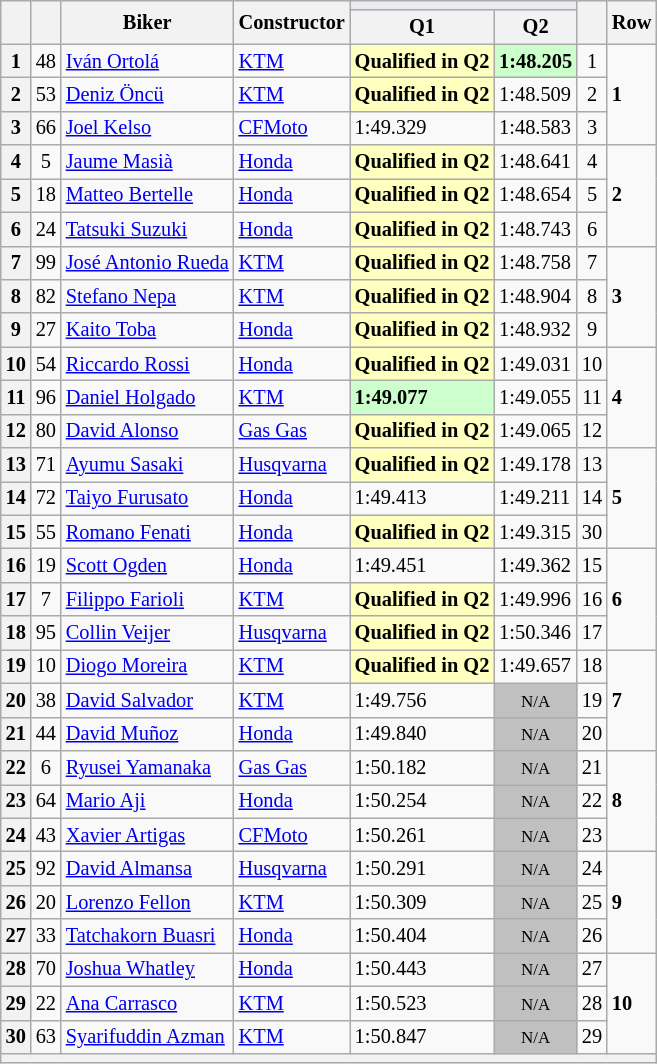<table class="wikitable sortable" style="font-size: 85%;">
<tr>
<th rowspan="2"></th>
<th rowspan="2"></th>
<th rowspan="2">Biker</th>
<th rowspan="2">Constructor</th>
<th colspan="2" style="background:#eaecf0; text-align:center;"></th>
<th rowspan="2"></th>
<th rowspan="2">Row</th>
</tr>
<tr>
<th scope="col">Q1</th>
<th scope="col">Q2</th>
</tr>
<tr>
<th scope="row">1</th>
<td align="center">48</td>
<td> <a href='#'>Iván Ortolá</a></td>
<td><a href='#'>KTM</a></td>
<td style="background:#ffffbf;"><strong>Qualified in Q2</strong></td>
<td style="background:#ccffcc;"><strong>1:48.205</strong></td>
<td align="center">1</td>
<td rowspan="3"><strong>1</strong></td>
</tr>
<tr>
<th scope="row">2</th>
<td align="center">53</td>
<td> <a href='#'>Deniz Öncü</a></td>
<td><a href='#'>KTM</a></td>
<td style="background:#ffffbf;"><strong>Qualified in Q2</strong></td>
<td>1:48.509</td>
<td align="center">2</td>
</tr>
<tr>
<th scope="row">3</th>
<td align="center">66</td>
<td> <a href='#'>Joel Kelso</a></td>
<td><a href='#'>CFMoto</a></td>
<td>1:49.329</td>
<td>1:48.583</td>
<td align="center">3</td>
</tr>
<tr>
<th scope="row">4</th>
<td align="center">5</td>
<td> <a href='#'>Jaume Masià</a></td>
<td><a href='#'>Honda</a></td>
<td style="background:#ffffbf;"><strong>Qualified in Q2</strong></td>
<td>1:48.641</td>
<td align="center">4</td>
<td rowspan="3"><strong>2</strong></td>
</tr>
<tr>
<th scope="row">5</th>
<td align="center">18</td>
<td> <a href='#'>Matteo Bertelle</a></td>
<td><a href='#'>Honda</a></td>
<td style="background:#ffffbf;"><strong>Qualified in Q2</strong></td>
<td>1:48.654</td>
<td align="center">5</td>
</tr>
<tr>
<th scope="row">6</th>
<td align="center">24</td>
<td> <a href='#'>Tatsuki Suzuki</a></td>
<td><a href='#'>Honda</a></td>
<td style="background:#ffffbf;"><strong>Qualified in Q2</strong></td>
<td>1:48.743</td>
<td align="center">6</td>
</tr>
<tr>
<th scope="row">7</th>
<td align="center">99</td>
<td> <a href='#'>José Antonio Rueda</a></td>
<td><a href='#'>KTM</a></td>
<td style="background:#ffffbf;"><strong>Qualified in Q2</strong></td>
<td>1:48.758</td>
<td align="center">7</td>
<td rowspan="3"><strong>3</strong></td>
</tr>
<tr>
<th scope="row">8</th>
<td align="center">82</td>
<td> <a href='#'>Stefano Nepa</a></td>
<td><a href='#'>KTM</a></td>
<td style="background:#ffffbf;"><strong>Qualified in Q2</strong></td>
<td>1:48.904</td>
<td align="center">8</td>
</tr>
<tr>
<th scope="row">9</th>
<td align="center">27</td>
<td> <a href='#'>Kaito Toba</a></td>
<td><a href='#'>Honda</a></td>
<td style="background:#ffffbf;"><strong>Qualified in Q2</strong></td>
<td>1:48.932</td>
<td align="center">9</td>
</tr>
<tr>
<th scope="row">10</th>
<td align="center">54</td>
<td> <a href='#'>Riccardo Rossi</a></td>
<td><a href='#'>Honda</a></td>
<td style="background:#ffffbf;"><strong>Qualified in Q2</strong></td>
<td>1:49.031</td>
<td align="center">10</td>
<td rowspan="3"><strong>4</strong></td>
</tr>
<tr>
<th scope="row">11</th>
<td align="center">96</td>
<td> <a href='#'>Daniel Holgado</a></td>
<td><a href='#'>KTM</a></td>
<td style="background:#ccffcc;"><strong>1:49.077</strong></td>
<td>1:49.055</td>
<td align="center">11</td>
</tr>
<tr>
<th scope="row">12</th>
<td align="center">80</td>
<td> <a href='#'>David Alonso</a></td>
<td><a href='#'>Gas Gas</a></td>
<td style="background:#ffffbf;"><strong>Qualified in Q2</strong></td>
<td>1:49.065</td>
<td align="center">12</td>
</tr>
<tr>
<th scope="row">13</th>
<td align="center">71</td>
<td> <a href='#'>Ayumu Sasaki</a></td>
<td><a href='#'>Husqvarna</a></td>
<td style="background:#ffffbf;"><strong>Qualified in Q2</strong></td>
<td>1:49.178</td>
<td align="center">13</td>
<td rowspan="3"><strong>5</strong></td>
</tr>
<tr>
<th scope="row">14</th>
<td align="center">72</td>
<td> <a href='#'>Taiyo Furusato</a></td>
<td><a href='#'>Honda</a></td>
<td>1:49.413</td>
<td>1:49.211</td>
<td align="center">14</td>
</tr>
<tr>
<th scope="row">15</th>
<td align="center">55</td>
<td> <a href='#'>Romano Fenati</a></td>
<td><a href='#'>Honda</a></td>
<td style="background:#ffffbf;"><strong>Qualified in Q2</strong></td>
<td>1:49.315</td>
<td align="center">30</td>
</tr>
<tr>
<th scope="row">16</th>
<td align="center">19</td>
<td> <a href='#'>Scott Ogden</a></td>
<td><a href='#'>Honda</a></td>
<td>1:49.451</td>
<td>1:49.362</td>
<td align="center">15</td>
<td rowspan="3"><strong>6</strong></td>
</tr>
<tr>
<th scope="row">17</th>
<td align="center">7</td>
<td> <a href='#'>Filippo Farioli</a></td>
<td><a href='#'>KTM</a></td>
<td style="background:#ffffbf;"><strong>Qualified in Q2</strong></td>
<td>1:49.996</td>
<td align="center">16</td>
</tr>
<tr>
<th scope="row">18</th>
<td align="center">95</td>
<td> <a href='#'>Collin Veijer</a></td>
<td><a href='#'>Husqvarna</a></td>
<td style="background:#ffffbf;"><strong>Qualified in Q2</strong></td>
<td>1:50.346</td>
<td align="center">17</td>
</tr>
<tr>
<th scope="row">19</th>
<td align="center">10</td>
<td> <a href='#'>Diogo Moreira</a></td>
<td><a href='#'>KTM</a></td>
<td style="background:#ffffbf;"><strong>Qualified in Q2</strong></td>
<td>1:49.657</td>
<td align="center">18</td>
<td rowspan="3"><strong>7</strong></td>
</tr>
<tr>
<th scope="row">20</th>
<td align="center">38</td>
<td> <a href='#'>David Salvador</a></td>
<td><a href='#'>KTM</a></td>
<td>1:49.756</td>
<td style="background: silver" align="center" data-sort-value="20"><small>N/A</small></td>
<td align="center">19</td>
</tr>
<tr>
<th scope="row">21</th>
<td align="center">44</td>
<td> <a href='#'>David Muñoz</a></td>
<td><a href='#'>Honda</a></td>
<td>1:49.840</td>
<td style="background: silver" align="center" data-sort-value="21"><small>N/A</small></td>
<td align="center">20</td>
</tr>
<tr>
<th scope="row">22</th>
<td align="center">6</td>
<td> <a href='#'>Ryusei Yamanaka</a></td>
<td><a href='#'>Gas Gas</a></td>
<td>1:50.182</td>
<td style="background: silver" align="center" data-sort-value="22"><small>N/A</small></td>
<td align="center">21</td>
<td rowspan="3"><strong>8</strong></td>
</tr>
<tr>
<th scope="row">23</th>
<td align="center">64</td>
<td> <a href='#'>Mario Aji</a></td>
<td><a href='#'>Honda</a></td>
<td>1:50.254</td>
<td style="background: silver" align="center" data-sort-value="23"><small>N/A</small></td>
<td align="center">22</td>
</tr>
<tr>
<th scope="row">24</th>
<td align="center">43</td>
<td> <a href='#'>Xavier Artigas</a></td>
<td><a href='#'>CFMoto</a></td>
<td>1:50.261</td>
<td style="background: silver" align="center" data-sort-value="24"><small>N/A</small></td>
<td align="center">23</td>
</tr>
<tr>
<th scope="row">25</th>
<td align="center">92</td>
<td> <a href='#'>David Almansa</a></td>
<td><a href='#'>Husqvarna</a></td>
<td>1:50.291</td>
<td style="background: silver" align="center" data-sort-value="25"><small>N/A</small></td>
<td align="center">24</td>
<td rowspan="3"><strong>9</strong></td>
</tr>
<tr>
<th scope="row">26</th>
<td align="center">20</td>
<td> <a href='#'>Lorenzo Fellon</a></td>
<td><a href='#'>KTM</a></td>
<td>1:50.309</td>
<td style="background: silver" align="center" data-sort-value="26"><small>N/A</small></td>
<td align="center">25</td>
</tr>
<tr>
<th scope="row">27</th>
<td align="center">33</td>
<td> <a href='#'>Tatchakorn Buasri</a></td>
<td><a href='#'>Honda</a></td>
<td>1:50.404</td>
<td style="background: silver" align="center" data-sort-value="27"><small>N/A</small></td>
<td align="center">26</td>
</tr>
<tr>
<th scope="row">28</th>
<td align="center">70</td>
<td> <a href='#'>Joshua Whatley</a></td>
<td><a href='#'>Honda</a></td>
<td>1:50.443</td>
<td style="background: silver" align="center" data-sort-value="28"><small>N/A</small></td>
<td align="center">27</td>
<td rowspan="3"><strong>10</strong></td>
</tr>
<tr>
<th scope="row">29</th>
<td align="center">22</td>
<td> <a href='#'>Ana Carrasco</a></td>
<td><a href='#'>KTM</a></td>
<td>1:50.523</td>
<td style="background: silver" align="center" data-sort-value="29"><small>N/A</small></td>
<td align="center">28</td>
</tr>
<tr>
<th scope="row">30</th>
<td align="center">63</td>
<td> <a href='#'>Syarifuddin Azman</a></td>
<td><a href='#'>KTM</a></td>
<td>1:50.847</td>
<td style="background: silver" align="center" data-sort-value="30"><small>N/A</small></td>
<td align="center">29</td>
</tr>
<tr>
<th colspan="8"></th>
</tr>
</table>
